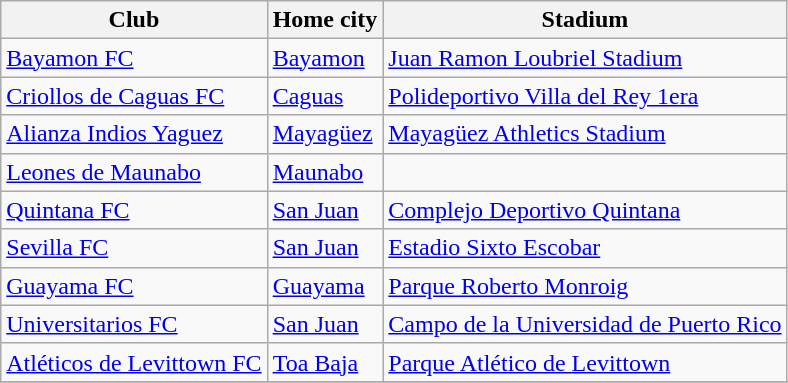<table class="wikitable sortable">
<tr>
<th>Club</th>
<th>Home city</th>
<th>Stadium</th>
</tr>
<tr>
<td><a href='#'>Bayamon FC</a></td>
<td><a href='#'>Bayamon</a></td>
<td><a href='#'>Juan Ramon Loubriel Stadium</a></td>
</tr>
<tr>
<td><a href='#'>Criollos de Caguas FC</a></td>
<td><a href='#'>Caguas</a></td>
<td><a href='#'>Polideportivo Villa del Rey 1era</a></td>
</tr>
<tr>
<td><a href='#'>Alianza Indios Yaguez</a></td>
<td><a href='#'>Mayagüez</a></td>
<td><a href='#'>Mayagüez Athletics Stadium</a></td>
</tr>
<tr>
<td><a href='#'>Leones de Maunabo</a></td>
<td><a href='#'>Maunabo</a></td>
<td></td>
</tr>
<tr>
<td><a href='#'>Quintana FC</a></td>
<td><a href='#'>San Juan</a></td>
<td><a href='#'>Complejo Deportivo Quintana</a></td>
</tr>
<tr>
<td><a href='#'>Sevilla FC</a></td>
<td><a href='#'>San Juan</a></td>
<td><a href='#'>Estadio Sixto Escobar</a></td>
</tr>
<tr>
<td><a href='#'>Guayama FC</a></td>
<td><a href='#'>Guayama</a></td>
<td><a href='#'>Parque Roberto Monroig</a></td>
</tr>
<tr>
<td><a href='#'>Universitarios FC</a></td>
<td><a href='#'>San Juan</a></td>
<td><a href='#'>Campo de la Universidad de Puerto Rico</a></td>
</tr>
<tr>
<td><a href='#'>Atléticos de Levittown FC</a></td>
<td><a href='#'>Toa Baja</a></td>
<td><a href='#'>Parque Atlético de Levittown</a></td>
</tr>
<tr>
</tr>
</table>
